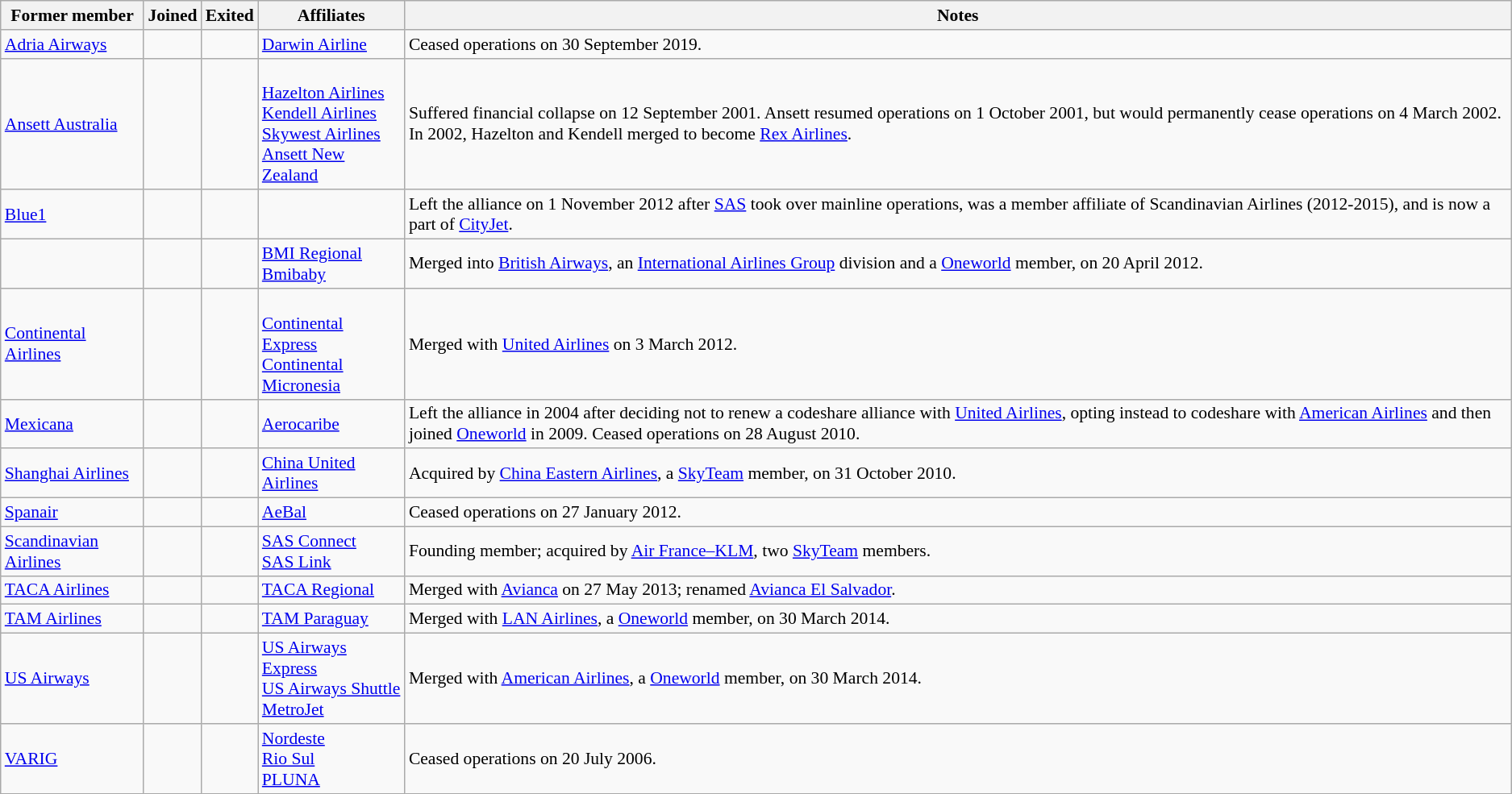<table class="sortable wikitable" style="font-size:90%;">
<tr>
<th scope="col">Former member</th>
<th scope="col">Joined</th>
<th scope="col">Exited</th>
<th scope="col">Affiliates</th>
<th scope="col">Notes</th>
</tr>
<tr>
<td> <a href='#'>Adria Airways</a></td>
<td align=center></td>
<td align=center></td>
<td> <a href='#'>Darwin Airline</a></td>
<td>Ceased operations on 30 September 2019.</td>
</tr>
<tr>
<td> <a href='#'>Ansett Australia</a></td>
<td align=center></td>
<td align=center></td>
<td> <br>  <a href='#'>Hazelton Airlines</a> <br>  <a href='#'>Kendell Airlines</a> <br>  <a href='#'>Skywest Airlines</a> <br>  <a href='#'>Ansett New Zealand</a></td>
<td>Suffered financial collapse on 12 September 2001. Ansett resumed operations on 1 October 2001, but would permanently cease operations on 4 March 2002. In 2002, Hazelton and Kendell merged to become <a href='#'>Rex Airlines</a>.</td>
</tr>
<tr>
<td> <a href='#'>Blue1</a></td>
<td align=center></td>
<td align=center></td>
<td></td>
<td>Left the alliance on 1 November 2012 after <a href='#'>SAS</a> took over mainline operations, was a member affiliate of Scandinavian Airlines (2012-2015), and is now a part of <a href='#'>CityJet</a>.</td>
</tr>
<tr>
<td></td>
<td align=center></td>
<td align=center></td>
<td> <a href='#'>BMI Regional</a> <br>  <a href='#'>Bmibaby</a></td>
<td>Merged into <a href='#'>British Airways</a>, an <a href='#'>International Airlines Group</a> division and a <a href='#'>Oneworld</a> member, on 20 April 2012.</td>
</tr>
<tr>
<td> <a href='#'>Continental Airlines</a></td>
<td align=center></td>
<td align=center></td>
<td> <br>  <a href='#'>Continental Express</a> <br>  <a href='#'>Continental Micronesia</a></td>
<td>Merged with <a href='#'>United Airlines</a> on 3 March 2012.</td>
</tr>
<tr>
<td> <a href='#'>Mexicana</a></td>
<td align=center></td>
<td align=center></td>
<td> <a href='#'>Aerocaribe</a></td>
<td>Left the alliance in 2004 after deciding not to renew a codeshare alliance with <a href='#'>United Airlines</a>, opting instead to codeshare with <a href='#'>American Airlines</a> and then joined <a href='#'>Oneworld</a> in 2009. Ceased operations on 28 August 2010.</td>
</tr>
<tr>
<td> <a href='#'>Shanghai Airlines</a></td>
<td align=center></td>
<td align=center></td>
<td> <a href='#'>China United Airlines</a></td>
<td>Acquired by <a href='#'>China Eastern Airlines</a>, a <a href='#'>SkyTeam</a> member, on 31 October 2010.</td>
</tr>
<tr>
<td> <a href='#'>Spanair</a></td>
<td align=center></td>
<td align=center></td>
<td> <a href='#'>AeBal</a></td>
<td>Ceased operations on 27 January 2012.</td>
</tr>
<tr>
<td> <a href='#'>Scandinavian Airlines</a></td>
<td align=center></td>
<td align=center></td>
<td> <a href='#'>SAS Connect</a><br> <a href='#'>SAS Link</a></td>
<td>Founding member; acquired by <a href='#'>Air France–KLM</a>, two <a href='#'>SkyTeam</a> members.</td>
</tr>
<tr>
<td> <a href='#'>TACA Airlines</a></td>
<td align=center></td>
<td align=center></td>
<td> <a href='#'>TACA Regional</a></td>
<td>Merged with <a href='#'>Avianca</a> on 27 May 2013; renamed <a href='#'>Avianca El Salvador</a>.</td>
</tr>
<tr>
<td> <a href='#'>TAM Airlines</a></td>
<td align=center></td>
<td align=center></td>
<td> <a href='#'>TAM Paraguay</a></td>
<td>Merged with <a href='#'>LAN Airlines</a>, a <a href='#'>Oneworld</a> member, on 30 March 2014.</td>
</tr>
<tr>
<td> <a href='#'>US Airways</a></td>
<td align=center></td>
<td align=center></td>
<td> <a href='#'>US Airways Express</a> <br>  <a href='#'>US Airways Shuttle</a> <br>  <a href='#'>MetroJet</a></td>
<td>Merged with <a href='#'>American Airlines</a>, a <a href='#'>Oneworld</a> member, on 30 March 2014.</td>
</tr>
<tr>
<td> <a href='#'>VARIG</a></td>
<td align=center></td>
<td align=center></td>
<td> <a href='#'>Nordeste</a> <br>  <a href='#'>Rio Sul</a> <br>  <a href='#'>PLUNA</a></td>
<td>Ceased operations on 20 July 2006.</td>
</tr>
</table>
